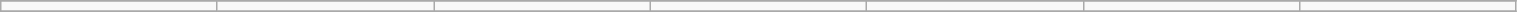<table class="wikitable" width="80%">
<tr>
</tr>
<tr style="text-align:center;" bgcolor="">
<td></td>
<td></td>
<td></td>
<td></td>
<td></td>
<td></td>
<td></td>
</tr>
<tr style="text-align:center;" bgcolor="">
</tr>
</table>
